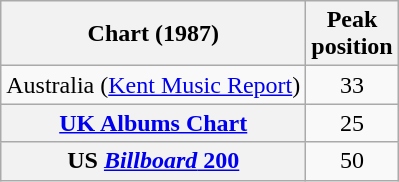<table class="wikitable sortable plainrowheaders">
<tr>
<th scope="col">Chart (1987)</th>
<th scope="col">Peak<br>position</th>
</tr>
<tr>
<td>Australia (<a href='#'>Kent Music Report</a>)</td>
<td style="text-align:center;">33</td>
</tr>
<tr>
<th scope="row"><a href='#'>UK Albums Chart</a></th>
<td style="text-align:center;">25</td>
</tr>
<tr>
<th scope="row">US <a href='#'><em>Billboard</em> 200</a></th>
<td style="text-align:center;">50</td>
</tr>
</table>
